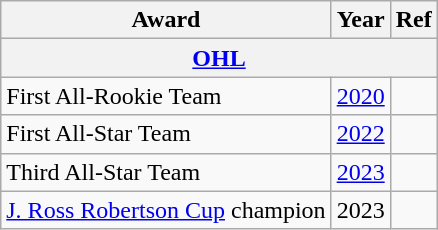<table class="wikitable">
<tr>
<th>Award</th>
<th>Year</th>
<th>Ref</th>
</tr>
<tr>
<th colspan="3"><a href='#'>OHL</a></th>
</tr>
<tr>
<td>First All-Rookie Team</td>
<td><a href='#'>2020</a></td>
<td></td>
</tr>
<tr>
<td>First All-Star Team</td>
<td><a href='#'>2022</a></td>
<td></td>
</tr>
<tr>
<td>Third All-Star Team</td>
<td><a href='#'>2023</a></td>
<td></td>
</tr>
<tr>
<td><a href='#'>J. Ross Robertson Cup</a> champion</td>
<td>2023</td>
<td></td>
</tr>
</table>
